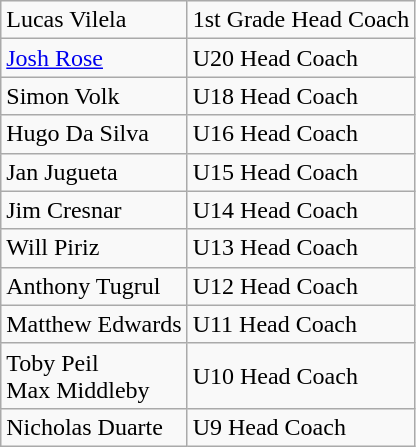<table class="wikitable sortable">
<tr>
<td>Lucas Vilela</td>
<td>1st Grade Head Coach</td>
</tr>
<tr>
<td><a href='#'>Josh Rose</a></td>
<td>U20 Head Coach</td>
</tr>
<tr>
<td>Simon Volk</td>
<td>U18 Head Coach</td>
</tr>
<tr>
<td>Hugo Da Silva</td>
<td>U16 Head Coach</td>
</tr>
<tr>
<td>Jan Jugueta</td>
<td>U15 Head Coach</td>
</tr>
<tr>
<td>Jim Cresnar</td>
<td>U14 Head Coach</td>
</tr>
<tr>
<td>Will Piriz</td>
<td>U13 Head Coach</td>
</tr>
<tr>
<td>Anthony Tugrul</td>
<td>U12 Head Coach</td>
</tr>
<tr>
<td>Matthew Edwards</td>
<td>U11 Head Coach</td>
</tr>
<tr>
<td>Toby Peil<br>Max Middleby</td>
<td>U10 Head Coach</td>
</tr>
<tr>
<td>Nicholas Duarte</td>
<td>U9 Head Coach</td>
</tr>
</table>
